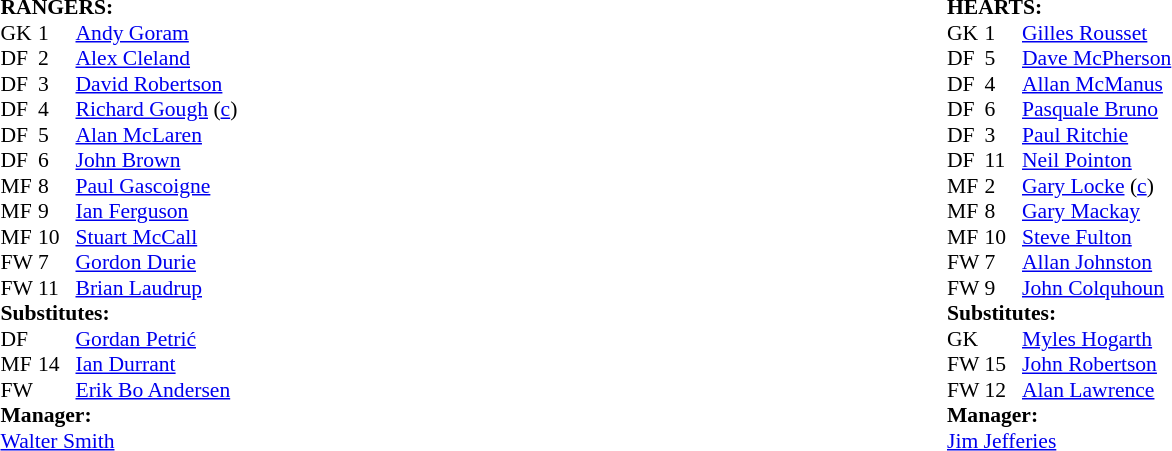<table width="100%">
<tr>
<td valign="top" width="50%"><br><table style="font-size: 90%" cellspacing="0" cellpadding="0">
<tr>
<td colspan="4"><strong>RANGERS:</strong></td>
</tr>
<tr>
<th width="25"></th>
<th width="25"></th>
</tr>
<tr>
<td>GK</td>
<td>1</td>
<td> <a href='#'>Andy Goram</a></td>
</tr>
<tr>
<td>DF</td>
<td>2</td>
<td> <a href='#'>Alex Cleland</a></td>
</tr>
<tr>
<td>DF</td>
<td>3</td>
<td> <a href='#'>David Robertson</a></td>
</tr>
<tr>
<td>DF</td>
<td>4</td>
<td> <a href='#'>Richard Gough</a> (<a href='#'>c</a>)</td>
</tr>
<tr>
<td>DF</td>
<td>5</td>
<td> <a href='#'>Alan McLaren</a></td>
</tr>
<tr>
<td>DF</td>
<td>6</td>
<td> <a href='#'>John Brown</a></td>
</tr>
<tr>
<td>MF</td>
<td>8</td>
<td> <a href='#'>Paul Gascoigne</a></td>
</tr>
<tr>
<td>MF</td>
<td>9</td>
<td> <a href='#'>Ian Ferguson</a></td>
<td></td>
<td></td>
</tr>
<tr>
<td>MF</td>
<td>10</td>
<td> <a href='#'>Stuart McCall</a></td>
</tr>
<tr>
<td>FW</td>
<td>7</td>
<td> <a href='#'>Gordon Durie</a></td>
</tr>
<tr>
<td>FW</td>
<td>11</td>
<td> <a href='#'>Brian Laudrup</a></td>
</tr>
<tr>
<td colspan=4><strong>Substitutes:</strong></td>
</tr>
<tr>
<td>DF</td>
<td></td>
<td> <a href='#'>Gordan Petrić</a></td>
</tr>
<tr>
<td>MF</td>
<td>14</td>
<td> <a href='#'>Ian Durrant</a></td>
<td></td>
<td></td>
</tr>
<tr>
<td>FW</td>
<td></td>
<td> <a href='#'>Erik Bo Andersen</a></td>
</tr>
<tr>
<td colspan=4><strong>Manager:</strong></td>
</tr>
<tr>
<td colspan="4"> <a href='#'>Walter Smith</a></td>
</tr>
</table>
</td>
<td valign="top" width="50%"><br><table style="font-size: 90%" cellspacing="0" cellpadding="0">
<tr>
<td colspan="4"><strong>HEARTS:</strong></td>
</tr>
<tr>
<th width="25"></th>
<th width="25"></th>
</tr>
<tr>
<td>GK</td>
<td>1</td>
<td> <a href='#'>Gilles Rousset</a></td>
</tr>
<tr>
<td>DF</td>
<td>5</td>
<td> <a href='#'>Dave McPherson</a></td>
</tr>
<tr>
<td>DF</td>
<td>4</td>
<td> <a href='#'>Allan McManus</a></td>
</tr>
<tr>
<td>DF</td>
<td>6</td>
<td> <a href='#'>Pasquale Bruno</a></td>
<td></td>
<td></td>
</tr>
<tr>
<td>DF</td>
<td>3</td>
<td> <a href='#'>Paul Ritchie</a></td>
</tr>
<tr>
<td>DF</td>
<td>11</td>
<td> <a href='#'>Neil Pointon</a></td>
</tr>
<tr>
<td>MF</td>
<td>2</td>
<td> <a href='#'>Gary Locke</a> (<a href='#'>c</a>)</td>
<td></td>
<td></td>
</tr>
<tr>
<td>MF</td>
<td>8</td>
<td> <a href='#'>Gary Mackay</a></td>
</tr>
<tr>
<td>MF</td>
<td>10</td>
<td> <a href='#'>Steve Fulton</a></td>
</tr>
<tr>
<td>FW</td>
<td>7</td>
<td> <a href='#'>Allan Johnston</a></td>
</tr>
<tr>
<td>FW</td>
<td>9</td>
<td> <a href='#'>John Colquhoun</a></td>
</tr>
<tr>
<td colspan=4><strong>Substitutes:</strong></td>
</tr>
<tr>
<td>GK</td>
<td></td>
<td> <a href='#'>Myles Hogarth</a></td>
</tr>
<tr>
<td>FW</td>
<td>15</td>
<td> <a href='#'>John Robertson</a></td>
<td></td>
<td></td>
</tr>
<tr>
<td>FW</td>
<td>12</td>
<td> <a href='#'>Alan Lawrence</a></td>
<td></td>
<td></td>
</tr>
<tr>
<td colspan=4><strong>Manager:</strong></td>
</tr>
<tr>
<td colspan="4"> <a href='#'>Jim Jefferies</a></td>
</tr>
</table>
</td>
</tr>
</table>
